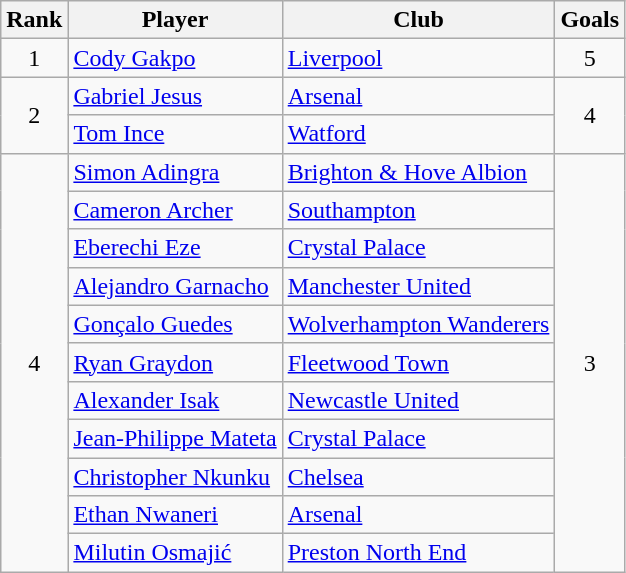<table class="wikitable sortable">
<tr>
<th>Rank</th>
<th>Player</th>
<th>Club</th>
<th>Goals</th>
</tr>
<tr>
<td align="center">1</td>
<td align="left"> <a href='#'>Cody Gakpo</a></td>
<td align="left"><a href='#'>Liverpool</a></td>
<td align="center">5</td>
</tr>
<tr>
<td align="center" rowspan="2">2</td>
<td align="left"> <a href='#'>Gabriel Jesus</a></td>
<td align="left"><a href='#'>Arsenal</a></td>
<td align="center" rowspan="2">4</td>
</tr>
<tr>
<td align="left"> <a href='#'>Tom Ince</a></td>
<td align="left"><a href='#'>Watford</a></td>
</tr>
<tr>
<td align="center" rowspan="11">4</td>
<td align="left"> <a href='#'>Simon Adingra</a></td>
<td align="left"><a href='#'>Brighton & Hove Albion</a></td>
<td align="center" rowspan="11">3</td>
</tr>
<tr>
<td align="left"> <a href='#'>Cameron Archer</a></td>
<td align="left"><a href='#'>Southampton</a></td>
</tr>
<tr>
<td align="left"> <a href='#'>Eberechi Eze</a></td>
<td align="left"><a href='#'>Crystal Palace</a></td>
</tr>
<tr>
<td align="left"> <a href='#'>Alejandro Garnacho</a></td>
<td align="left"><a href='#'>Manchester United</a></td>
</tr>
<tr>
<td align="left"> <a href='#'>Gonçalo Guedes</a></td>
<td align="left"><a href='#'>Wolverhampton Wanderers</a></td>
</tr>
<tr>
<td align="left"> <a href='#'>Ryan Graydon</a></td>
<td align="left"><a href='#'>Fleetwood Town</a></td>
</tr>
<tr>
<td align="left"> <a href='#'>Alexander Isak</a></td>
<td align="left"><a href='#'>Newcastle United</a></td>
</tr>
<tr>
<td align="left"> <a href='#'>Jean-Philippe Mateta</a></td>
<td align="left"><a href='#'>Crystal Palace</a></td>
</tr>
<tr>
<td align="left"> <a href='#'>Christopher Nkunku</a></td>
<td align="left"><a href='#'>Chelsea</a></td>
</tr>
<tr>
<td align="left"> <a href='#'>Ethan Nwaneri</a></td>
<td align="left"><a href='#'>Arsenal</a></td>
</tr>
<tr>
<td align="left"> <a href='#'>Milutin Osmajić</a></td>
<td align="left"><a href='#'>Preston North End</a></td>
</tr>
</table>
